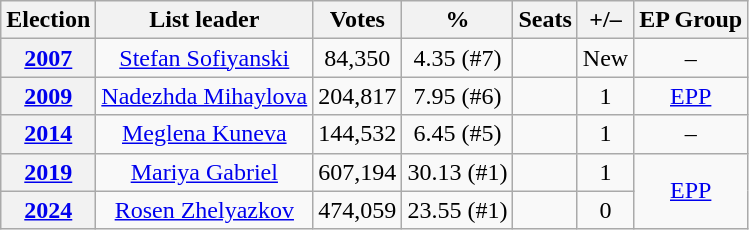<table class="wikitable" style="text-align:center">
<tr>
<th>Election</th>
<th>List leader</th>
<th>Votes</th>
<th>%</th>
<th>Seats</th>
<th>+/–</th>
<th>EP Group</th>
</tr>
<tr>
<th><a href='#'>2007</a></th>
<td><a href='#'>Stefan Sofiyanski</a></td>
<td>84,350</td>
<td>4.35 (#7)</td>
<td></td>
<td>New</td>
<td>–</td>
</tr>
<tr>
<th><a href='#'>2009</a></th>
<td><a href='#'>Nadezhda Mihaylova</a></td>
<td>204,817</td>
<td>7.95 (#6)</td>
<td></td>
<td> 1</td>
<td><a href='#'>EPP</a></td>
</tr>
<tr>
<th><a href='#'>2014</a></th>
<td><a href='#'>Meglena Kuneva</a></td>
<td>144,532</td>
<td>6.45 (#5)</td>
<td></td>
<td> 1</td>
<td>–</td>
</tr>
<tr>
<th><a href='#'>2019</a></th>
<td><a href='#'>Mariya Gabriel</a></td>
<td>607,194</td>
<td>30.13 (#1)</td>
<td></td>
<td> 1</td>
<td rowspan=2><a href='#'>EPP</a></td>
</tr>
<tr>
<th><a href='#'>2024</a></th>
<td><a href='#'>Rosen Zhelyazkov</a></td>
<td>474,059</td>
<td>23.55 (#1)</td>
<td></td>
<td> 0</td>
</tr>
</table>
